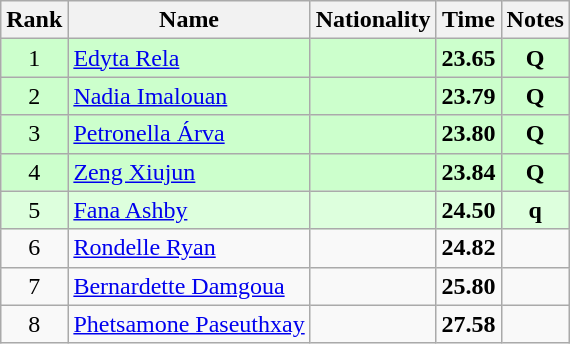<table class="wikitable sortable" style="text-align:center">
<tr>
<th>Rank</th>
<th>Name</th>
<th>Nationality</th>
<th>Time</th>
<th>Notes</th>
</tr>
<tr bgcolor=ccffcc>
<td>1</td>
<td align=left><a href='#'>Edyta Rela</a></td>
<td align=left></td>
<td><strong>23.65</strong></td>
<td><strong>Q</strong></td>
</tr>
<tr bgcolor=ccffcc>
<td>2</td>
<td align=left><a href='#'>Nadia Imalouan</a></td>
<td align=left></td>
<td><strong>23.79</strong></td>
<td><strong>Q</strong></td>
</tr>
<tr bgcolor=ccffcc>
<td>3</td>
<td align=left><a href='#'>Petronella Árva</a></td>
<td align=left></td>
<td><strong>23.80</strong></td>
<td><strong>Q</strong></td>
</tr>
<tr bgcolor=ccffcc>
<td>4</td>
<td align=left><a href='#'>Zeng Xiujun</a></td>
<td align=left></td>
<td><strong>23.84</strong></td>
<td><strong>Q</strong></td>
</tr>
<tr bgcolor=ddffdd>
<td>5</td>
<td align=left><a href='#'>Fana Ashby</a></td>
<td align=left></td>
<td><strong>24.50</strong></td>
<td><strong>q</strong></td>
</tr>
<tr>
<td>6</td>
<td align=left><a href='#'>Rondelle Ryan</a></td>
<td align=left></td>
<td><strong>24.82</strong></td>
<td></td>
</tr>
<tr>
<td>7</td>
<td align=left><a href='#'>Bernardette Damgoua</a></td>
<td align=left></td>
<td><strong>25.80</strong></td>
<td></td>
</tr>
<tr>
<td>8</td>
<td align=left><a href='#'>Phetsamone Paseuthxay</a></td>
<td align=left></td>
<td><strong>27.58</strong></td>
<td></td>
</tr>
</table>
